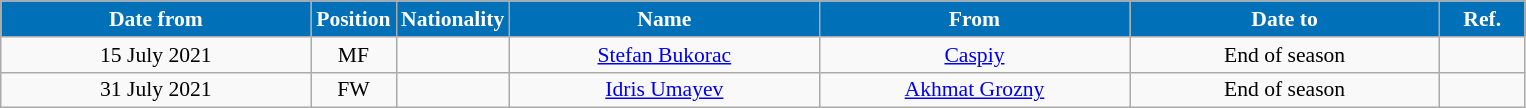<table class="wikitable" style="text-align:center; font-size:90%; ">
<tr>
<th style="background:#0070B8; color:#FFFFFF; width:200px;">Date from</th>
<th style="background:#0070B8; color:#FFFFFF; width:50px;">Position</th>
<th style="background:#0070B8; color:#FFFFFF; width:50px;">Nationality</th>
<th style="background:#0070B8; color:#FFFFFF; width:200px;">Name</th>
<th style="background:#0070B8; color:#FFFFFF; width:200px;">From</th>
<th style="background:#0070B8; color:#FFFFFF; width:200px;">Date to</th>
<th style="background:#0070B8; color:#FFFFFF; width:50px;">Ref.</th>
</tr>
<tr>
<td>15 July 2021</td>
<td>MF</td>
<td></td>
<td><a href='#'>Stefan Bukorac</a></td>
<td><a href='#'>Caspiy</a></td>
<td>End of season</td>
<td></td>
</tr>
<tr>
<td>31 July 2021</td>
<td>FW</td>
<td></td>
<td><a href='#'>Idris Umayev</a></td>
<td><a href='#'>Akhmat Grozny</a></td>
<td>End of season</td>
<td></td>
</tr>
</table>
